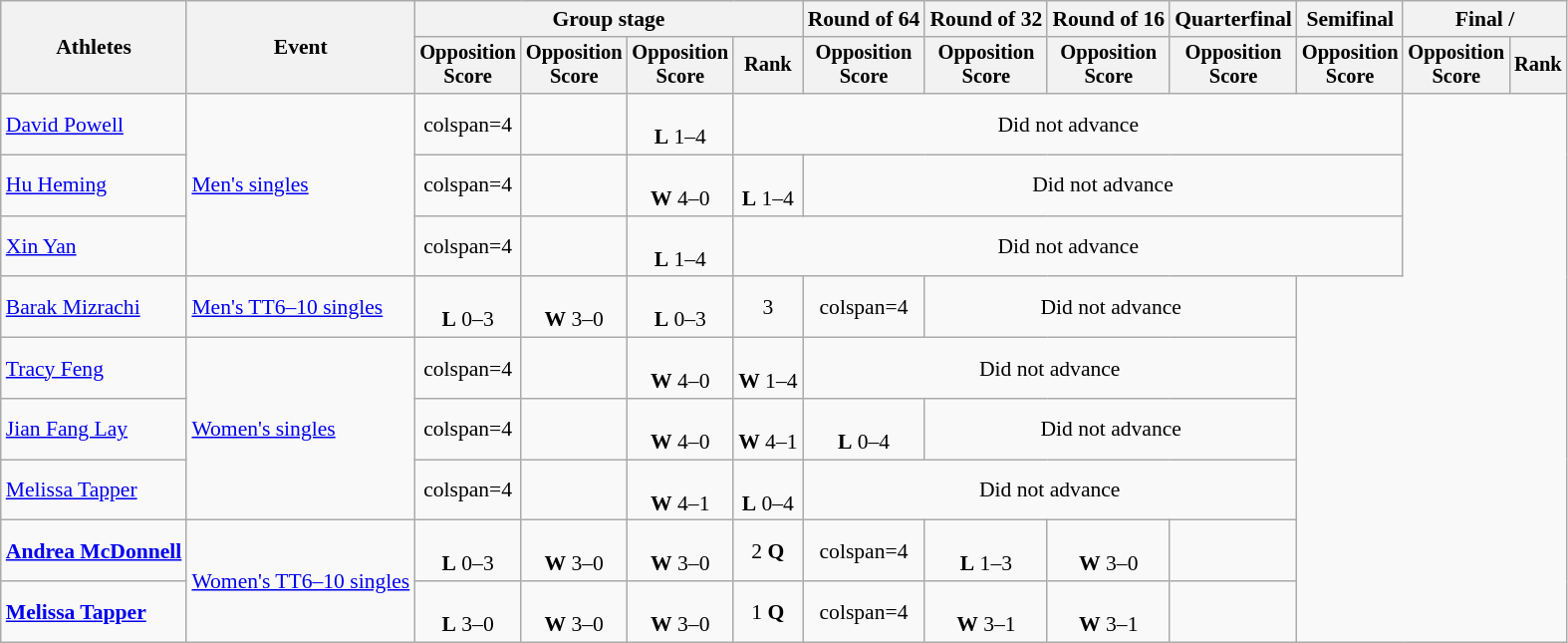<table class=wikitable style=font-size:90%;text-align:center>
<tr>
<th rowspan=2>Athletes</th>
<th rowspan=2>Event</th>
<th colspan=4>Group stage</th>
<th>Round of 64</th>
<th>Round of 32</th>
<th>Round of 16</th>
<th>Quarterfinal</th>
<th>Semifinal</th>
<th colspan=2>Final / </th>
</tr>
<tr style=font-size:95%>
<th>Opposition<br>Score</th>
<th>Opposition<br>Score</th>
<th>Opposition<br>Score</th>
<th>Rank</th>
<th>Opposition<br>Score</th>
<th>Opposition<br>Score</th>
<th>Opposition<br>Score</th>
<th>Opposition<br>Score</th>
<th>Opposition<br>Score</th>
<th>Opposition<br>Score</th>
<th>Rank</th>
</tr>
<tr>
<td align=left><a href='#'>David Powell</a></td>
<td align=left rowspan=3><a href='#'>Men's singles</a></td>
<td>colspan=4 </td>
<td></td>
<td><br><strong>L</strong> 1–4</td>
<td colspan=6>Did not advance</td>
</tr>
<tr>
<td align=left><a href='#'>Hu Heming</a></td>
<td>colspan=4 </td>
<td></td>
<td><br><strong>W</strong> 4–0</td>
<td><br><strong>L</strong> 1–4</td>
<td colspan=5>Did not advance</td>
</tr>
<tr>
<td align=left><a href='#'>Xin Yan</a></td>
<td>colspan=4 </td>
<td></td>
<td><br><strong>L</strong> 1–4</td>
<td colspan=6>Did not advance</td>
</tr>
<tr>
<td align=left><a href='#'>Barak Mizrachi</a></td>
<td align=left><a href='#'>Men's TT6–10 singles</a></td>
<td><br><strong>L</strong> 0–3</td>
<td><br><strong>W</strong> 3–0</td>
<td><br><strong>L</strong> 0–3</td>
<td>3</td>
<td>colspan=4 </td>
<td colspan=3>Did not advance</td>
</tr>
<tr>
<td align=left><a href='#'>Tracy Feng</a></td>
<td align=left rowspan=3><a href='#'>Women's singles</a></td>
<td>colspan=4 </td>
<td></td>
<td><br><strong>W</strong> 4–0</td>
<td><br><strong>W</strong> 1–4</td>
<td colspan=4>Did not advance</td>
</tr>
<tr>
<td align=left><a href='#'>Jian Fang Lay</a></td>
<td>colspan=4 </td>
<td></td>
<td><br><strong>W</strong> 4–0</td>
<td><br><strong>W</strong> 4–1</td>
<td><br><strong>L</strong> 0–4</td>
<td colspan=3>Did not advance</td>
</tr>
<tr>
<td align=left><a href='#'>Melissa Tapper</a></td>
<td>colspan=4 </td>
<td></td>
<td><br><strong>W</strong> 4–1</td>
<td><br><strong>L</strong> 0–4</td>
<td colspan=4>Did not advance</td>
</tr>
<tr>
<td align=left><strong><a href='#'>Andrea McDonnell</a></strong></td>
<td align=left rowspan=2><a href='#'>Women's TT6–10 singles</a></td>
<td><br><strong>L</strong> 0–3</td>
<td><br><strong>W</strong> 3–0</td>
<td><br><strong>W</strong> 3–0</td>
<td>2 <strong>Q</strong></td>
<td>colspan=4 </td>
<td><br><strong>L</strong> 1–3</td>
<td><br><strong>W</strong> 3–0</td>
<td></td>
</tr>
<tr>
<td align=left><strong><a href='#'>Melissa Tapper</a></strong></td>
<td><br><strong>L</strong> 3–0</td>
<td><br><strong>W</strong> 3–0</td>
<td><br> <strong>W</strong> 3–0</td>
<td>1 <strong>Q</strong></td>
<td>colspan=4 </td>
<td><br><strong>W</strong> 3–1</td>
<td><br><strong>W</strong> 3–1</td>
<td></td>
</tr>
</table>
